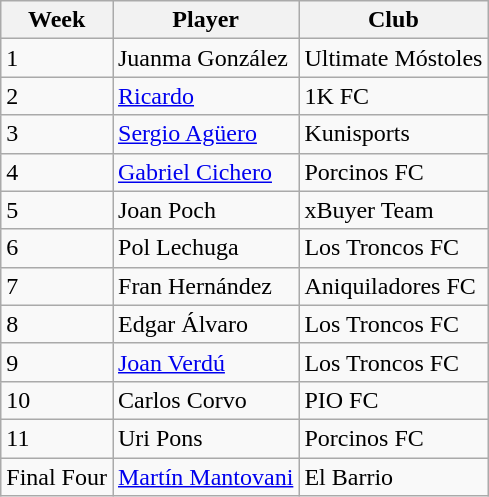<table class="wikitable">
<tr>
<th>Week</th>
<th>Player</th>
<th>Club</th>
</tr>
<tr>
<td>1</td>
<td> Juanma González</td>
<td>Ultimate Móstoles</td>
</tr>
<tr>
<td>2</td>
<td> <a href='#'>Ricardo</a></td>
<td>1K FC</td>
</tr>
<tr>
<td>3</td>
<td> <a href='#'>Sergio Agüero</a></td>
<td>Kunisports</td>
</tr>
<tr>
<td>4</td>
<td> <a href='#'>Gabriel Cichero</a></td>
<td>Porcinos FC</td>
</tr>
<tr>
<td>5</td>
<td> Joan Poch</td>
<td>xBuyer Team</td>
</tr>
<tr>
<td>6</td>
<td> Pol Lechuga</td>
<td>Los Troncos FC</td>
</tr>
<tr>
<td>7</td>
<td> Fran Hernández</td>
<td>Aniquiladores FC</td>
</tr>
<tr>
<td>8</td>
<td> Edgar Álvaro</td>
<td>Los Troncos FC</td>
</tr>
<tr>
<td>9</td>
<td> <a href='#'>Joan Verdú</a></td>
<td>Los Troncos FC</td>
</tr>
<tr>
<td>10</td>
<td> Carlos Corvo</td>
<td>PIO FC</td>
</tr>
<tr>
<td>11</td>
<td> Uri Pons</td>
<td>Porcinos FC</td>
</tr>
<tr>
<td>Final Four</td>
<td> <a href='#'>Martín Mantovani</a></td>
<td>El Barrio</td>
</tr>
</table>
